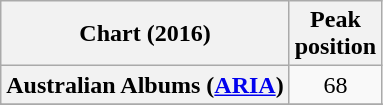<table class="wikitable sortable plainrowheaders" style="text-align:center">
<tr>
<th scope="col">Chart (2016)</th>
<th scope="col">Peak<br> position</th>
</tr>
<tr>
<th scope="row">Australian Albums (<a href='#'>ARIA</a>)</th>
<td>68</td>
</tr>
<tr>
</tr>
<tr>
</tr>
<tr>
</tr>
<tr>
</tr>
<tr>
</tr>
</table>
